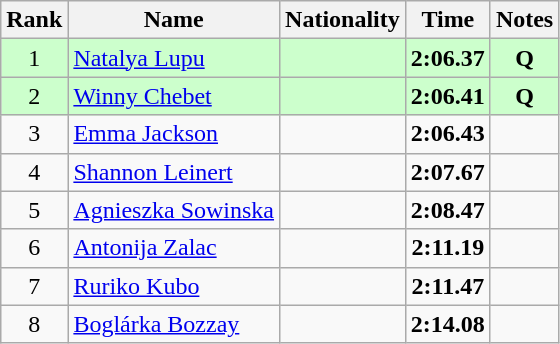<table class="wikitable sortable" style="text-align:center">
<tr>
<th>Rank</th>
<th>Name</th>
<th>Nationality</th>
<th>Time</th>
<th>Notes</th>
</tr>
<tr bgcolor=ccffcc>
<td>1</td>
<td align=left><a href='#'>Natalya Lupu</a></td>
<td align=left></td>
<td><strong>2:06.37</strong></td>
<td><strong>Q</strong></td>
</tr>
<tr bgcolor=ccffcc>
<td>2</td>
<td align=left><a href='#'>Winny Chebet</a></td>
<td align=left></td>
<td><strong>2:06.41</strong></td>
<td><strong>Q</strong></td>
</tr>
<tr>
<td>3</td>
<td align=left><a href='#'>Emma Jackson</a></td>
<td align=left></td>
<td><strong>2:06.43</strong></td>
<td></td>
</tr>
<tr>
<td>4</td>
<td align=left><a href='#'>Shannon Leinert</a></td>
<td align=left></td>
<td><strong>2:07.67</strong></td>
<td></td>
</tr>
<tr>
<td>5</td>
<td align=left><a href='#'>Agnieszka Sowinska</a></td>
<td align=left></td>
<td><strong>2:08.47</strong></td>
<td></td>
</tr>
<tr>
<td>6</td>
<td align=left><a href='#'>Antonija Zalac</a></td>
<td align=left></td>
<td><strong>2:11.19</strong></td>
<td></td>
</tr>
<tr>
<td>7</td>
<td align=left><a href='#'>Ruriko Kubo</a></td>
<td align=left></td>
<td><strong>2:11.47</strong></td>
<td></td>
</tr>
<tr>
<td>8</td>
<td align=left><a href='#'>Boglárka Bozzay</a></td>
<td align=left></td>
<td><strong>2:14.08</strong></td>
<td></td>
</tr>
</table>
